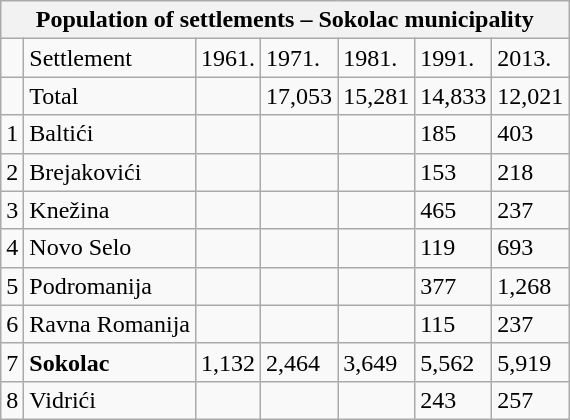<table class="wikitable">
<tr>
<th colspan="7">Population of settlements – Sokolac municipality</th>
</tr>
<tr>
<td></td>
<td>Settlement</td>
<td>1961.</td>
<td>1971.</td>
<td>1981.</td>
<td>1991.</td>
<td>2013.</td>
</tr>
<tr>
<td></td>
<td>Total</td>
<td></td>
<td>17,053</td>
<td>15,281</td>
<td>14,833</td>
<td>12,021</td>
</tr>
<tr>
<td>1</td>
<td>Baltići</td>
<td></td>
<td></td>
<td></td>
<td>185</td>
<td>403</td>
</tr>
<tr>
<td>2</td>
<td>Brejakovići</td>
<td></td>
<td></td>
<td></td>
<td>153</td>
<td>218</td>
</tr>
<tr>
<td>3</td>
<td>Knežina</td>
<td></td>
<td></td>
<td></td>
<td>465</td>
<td>237</td>
</tr>
<tr>
<td>4</td>
<td>Novo Selo</td>
<td></td>
<td></td>
<td></td>
<td>119</td>
<td>693</td>
</tr>
<tr>
<td>5</td>
<td>Podromanija</td>
<td></td>
<td></td>
<td></td>
<td>377</td>
<td>1,268</td>
</tr>
<tr>
<td>6</td>
<td>Ravna Romanija</td>
<td></td>
<td></td>
<td></td>
<td>115</td>
<td>237</td>
</tr>
<tr>
<td>7</td>
<td><strong>Sokolac</strong></td>
<td>1,132</td>
<td>2,464</td>
<td>3,649</td>
<td>5,562</td>
<td>5,919</td>
</tr>
<tr>
<td>8</td>
<td>Vidrići</td>
<td></td>
<td></td>
<td></td>
<td>243</td>
<td>257</td>
</tr>
</table>
